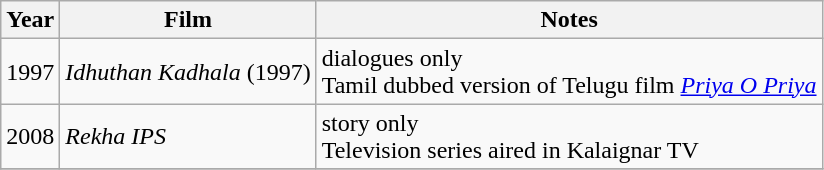<table class="wikitable sortable">
<tr>
<th>Year</th>
<th>Film</th>
<th class=unsortable>Notes</th>
</tr>
<tr>
<td>1997</td>
<td><em>Idhuthan Kadhala</em> (1997)</td>
<td>dialogues only<br>Tamil dubbed version of Telugu film <em><a href='#'>Priya O Priya</a></em></td>
</tr>
<tr>
<td>2008</td>
<td><em>Rekha IPS</em></td>
<td>story only<br>Television series aired in Kalaignar TV</td>
</tr>
<tr>
</tr>
</table>
